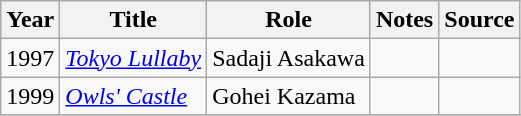<table class="wikitable sortable">
<tr>
<th>Year</th>
<th>Title</th>
<th>Role</th>
<th class="unsortable">Notes</th>
<th class="unsortable">Source</th>
</tr>
<tr>
<td>1997</td>
<td><em><a href='#'>Tokyo Lullaby</a></em></td>
<td>Sadaji Asakawa</td>
<td></td>
<td></td>
</tr>
<tr>
<td>1999</td>
<td><em><a href='#'>Owls' Castle</a></em></td>
<td>Gohei Kazama</td>
<td></td>
<td></td>
</tr>
<tr>
</tr>
</table>
